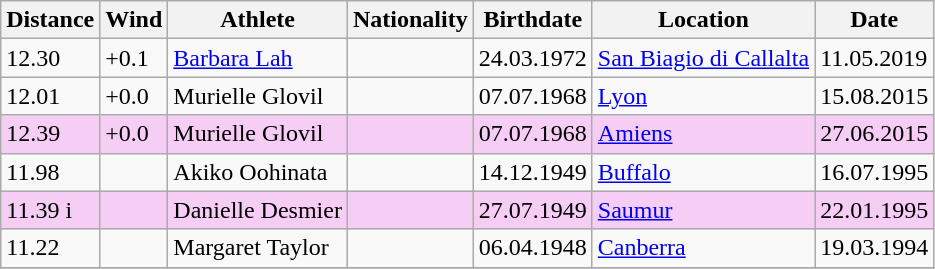<table class="wikitable">
<tr>
<th>Distance</th>
<th>Wind</th>
<th>Athlete</th>
<th>Nationality</th>
<th>Birthdate</th>
<th>Location</th>
<th>Date</th>
</tr>
<tr>
<td>12.30</td>
<td>+0.1</td>
<td><a href='#'>Barbara Lah</a></td>
<td></td>
<td>24.03.1972</td>
<td><a href='#'>San Biagio di Callalta</a></td>
<td>11.05.2019</td>
</tr>
<tr>
<td>12.01</td>
<td>+0.0</td>
<td>Murielle Glovil</td>
<td></td>
<td>07.07.1968</td>
<td><a href='#'>Lyon</a></td>
<td>15.08.2015</td>
</tr>
<tr bgcolor=#f6CEF5>
<td>12.39</td>
<td>+0.0</td>
<td>Murielle Glovil</td>
<td></td>
<td>07.07.1968</td>
<td><a href='#'>Amiens</a></td>
<td>27.06.2015</td>
</tr>
<tr>
<td>11.98</td>
<td></td>
<td>Akiko Oohinata</td>
<td></td>
<td>14.12.1949</td>
<td><a href='#'>Buffalo</a></td>
<td>16.07.1995</td>
</tr>
<tr bgcolor=#f6CEF5>
<td>11.39 i</td>
<td></td>
<td>Danielle Desmier</td>
<td></td>
<td>27.07.1949</td>
<td><a href='#'>Saumur</a></td>
<td>22.01.1995</td>
</tr>
<tr>
<td>11.22</td>
<td></td>
<td>Margaret Taylor</td>
<td></td>
<td>06.04.1948</td>
<td><a href='#'>Canberra</a></td>
<td>19.03.1994</td>
</tr>
<tr>
</tr>
</table>
